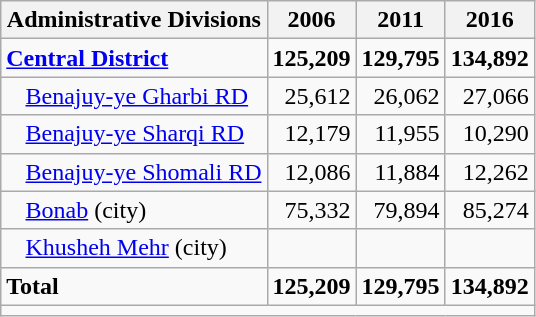<table class="wikitable">
<tr>
<th>Administrative Divisions</th>
<th>2006</th>
<th>2011</th>
<th>2016</th>
</tr>
<tr>
<td><strong><a href='#'>Central District</a></strong></td>
<td style="text-align: right;"><strong>125,209</strong></td>
<td style="text-align: right;"><strong>129,795</strong></td>
<td style="text-align: right;"><strong>134,892</strong></td>
</tr>
<tr>
<td style="padding-left: 1em;"><a href='#'>Benajuy-ye Gharbi RD</a></td>
<td style="text-align: right;">25,612</td>
<td style="text-align: right;">26,062</td>
<td style="text-align: right;">27,066</td>
</tr>
<tr>
<td style="padding-left: 1em;"><a href='#'>Benajuy-ye Sharqi RD</a></td>
<td style="text-align: right;">12,179</td>
<td style="text-align: right;">11,955</td>
<td style="text-align: right;">10,290</td>
</tr>
<tr>
<td style="padding-left: 1em;"><a href='#'>Benajuy-ye Shomali RD</a></td>
<td style="text-align: right;">12,086</td>
<td style="text-align: right;">11,884</td>
<td style="text-align: right;">12,262</td>
</tr>
<tr>
<td style="padding-left: 1em;"><a href='#'>Bonab</a> (city)</td>
<td style="text-align: right;">75,332</td>
<td style="text-align: right;">79,894</td>
<td style="text-align: right;">85,274</td>
</tr>
<tr>
<td style="padding-left: 1em;"><a href='#'>Khusheh Mehr</a> (city)</td>
<td style="text-align: right;"></td>
<td style="text-align: right;"></td>
<td style="text-align: right;"></td>
</tr>
<tr>
<td><strong>Total</strong></td>
<td style="text-align: right;"><strong>125,209</strong></td>
<td style="text-align: right;"><strong>129,795</strong></td>
<td style="text-align: right;"><strong>134,892</strong></td>
</tr>
<tr>
<td colspan=4></td>
</tr>
</table>
